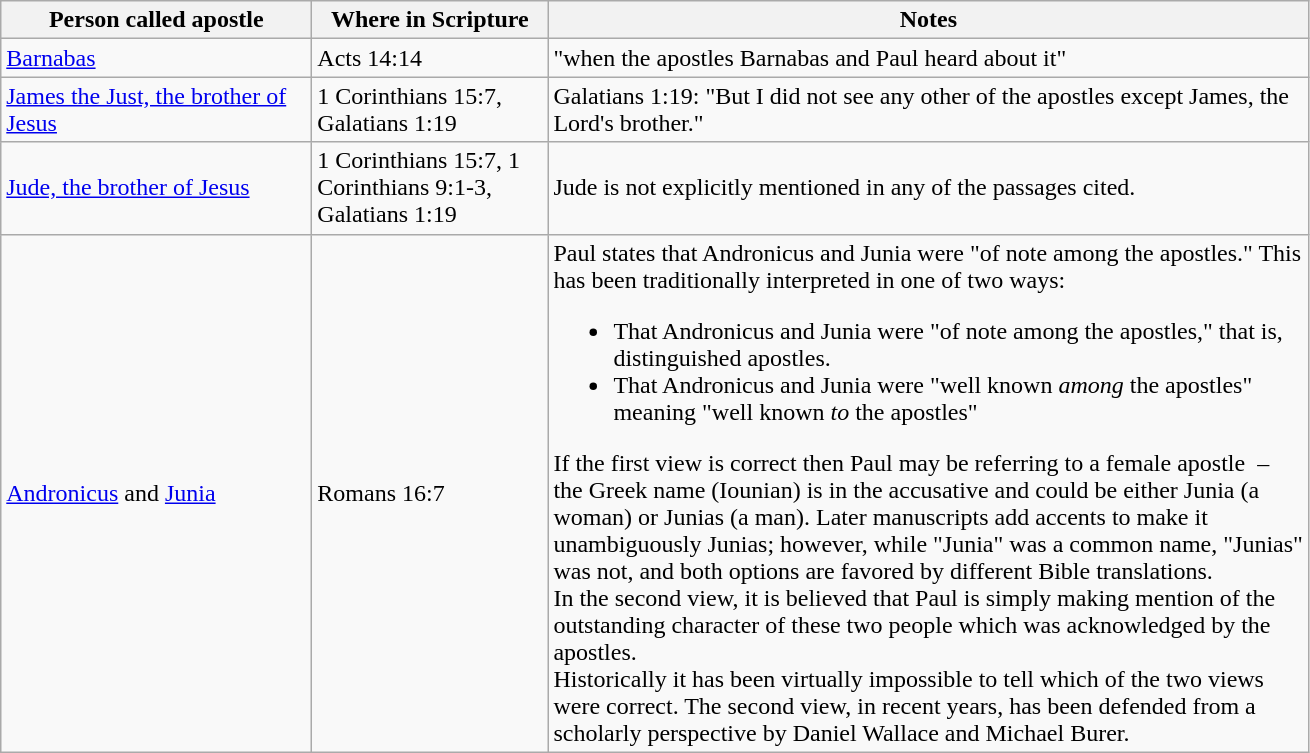<table class="wikitable sortable" style="text-align:left">
<tr>
<th scope="col" style="width:200px;">Person called apostle</th>
<th scope="col" style="width:150px;">Where in Scripture</th>
<th scope="col" style="width:500px;">Notes</th>
</tr>
<tr>
<td><a href='#'>Barnabas</a></td>
<td>Acts 14:14</td>
<td>"when the apostles Barnabas and Paul heard about it"</td>
</tr>
<tr>
<td><a href='#'>James the Just, the brother of Jesus</a></td>
<td>1 Corinthians 15:7, Galatians 1:19</td>
<td>Galatians 1:19: "But I did not see any other of the apostles except James, the Lord's brother."</td>
</tr>
<tr>
<td><a href='#'>Jude, the brother of Jesus</a></td>
<td>1 Corinthians 15:7, 1 Corinthians 9:1-3, Galatians 1:19</td>
<td>Jude is not explicitly mentioned in any of the passages cited.</td>
</tr>
<tr>
<td><a href='#'>Andronicus</a> and <a href='#'>Junia</a></td>
<td>Romans 16:7</td>
<td>Paul states that Andronicus and Junia were "of note among the apostles." This has been traditionally interpreted in one of two ways:<br><ul><li>That Andronicus and Junia were "of note among the apostles," that is, distinguished apostles.</li><li>That Andronicus and Junia were "well known <em>among</em> the apostles" meaning "well known <em>to</em> the apostles"</li></ul>If the first view is correct then Paul may be referring to a female apostle  – the Greek name (Iounian) is in the accusative and could be either Junia (a woman) or Junias (a man). Later manuscripts add accents to make it unambiguously Junias; however, while "Junia" was a common name, "Junias" was not, and both options are favored by different Bible translations.<br>In the second view, it is believed that Paul is simply making mention of the outstanding character of these two people which was acknowledged by the apostles.<br>Historically it has been virtually impossible to tell which of the two views were correct. The second view, in recent years, has been defended from a scholarly perspective by Daniel Wallace and Michael Burer.</td>
</tr>
</table>
